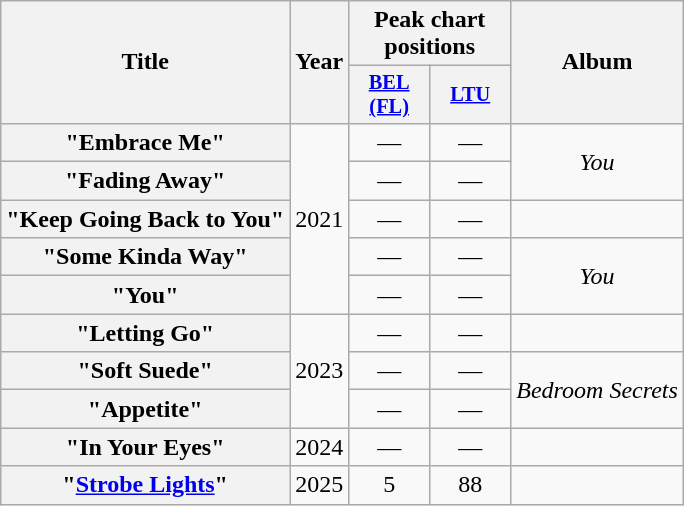<table class="wikitable plainrowheaders" style="text-align:center">
<tr>
<th scope="col" rowspan="2">Title</th>
<th scope="col" rowspan="2">Year</th>
<th scope="col" colspan="2">Peak chart positions</th>
<th scope="col" rowspan="2">Album</th>
</tr>
<tr>
<th scope="col" style="width:3.5em;font-size:85%;"><a href='#'>BEL<br>(FL)</a><br></th>
<th scope="col" style="width:3.5em;font-size:85%;"><a href='#'>LTU</a><br></th>
</tr>
<tr>
<th scope="row">"Embrace Me"</th>
<td rowspan="5">2021</td>
<td>—</td>
<td>—</td>
<td rowspan="2"><em>You</em></td>
</tr>
<tr>
<th scope="row">"Fading Away"</th>
<td>—</td>
<td>—</td>
</tr>
<tr>
<th scope="row">"Keep Going Back to You"</th>
<td>—</td>
<td>—</td>
<td></td>
</tr>
<tr>
<th scope="row">"Some Kinda Way"</th>
<td>—</td>
<td>—</td>
<td rowspan="2"><em>You</em></td>
</tr>
<tr>
<th scope="row">"You"</th>
<td>—</td>
<td>—</td>
</tr>
<tr>
<th scope="row">"Letting Go"</th>
<td rowspan="3">2023</td>
<td>—</td>
<td>—</td>
<td></td>
</tr>
<tr>
<th scope="row">"Soft Suede"</th>
<td>—</td>
<td>—</td>
<td rowspan="2"><em>Bedroom Secrets</em></td>
</tr>
<tr>
<th scope="row">"Appetite"</th>
<td>—</td>
<td>—</td>
</tr>
<tr>
<th scope="row">"In Your Eyes"</th>
<td>2024</td>
<td>—</td>
<td>—</td>
<td></td>
</tr>
<tr>
<th scope="row">"<a href='#'>Strobe Lights</a>"</th>
<td>2025</td>
<td>5</td>
<td>88</td>
<td></td>
</tr>
</table>
